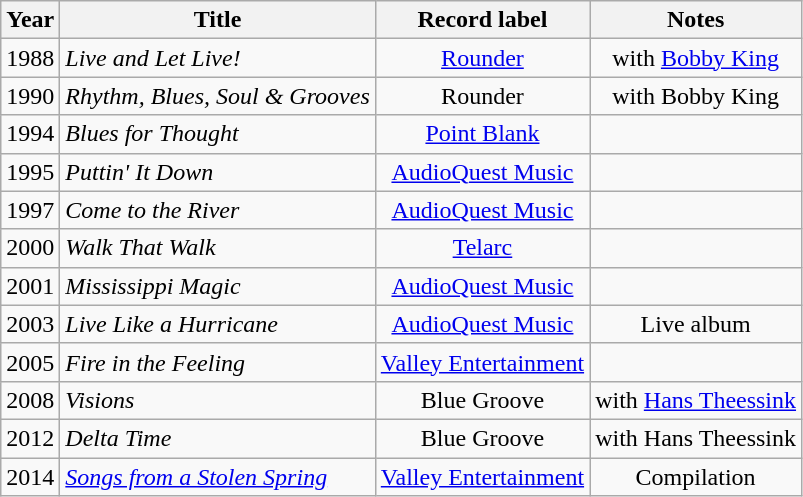<table class="wikitable sortable">
<tr>
<th>Year</th>
<th>Title</th>
<th>Record label</th>
<th>Notes</th>
</tr>
<tr>
<td>1988</td>
<td><em>Live and Let Live!</em></td>
<td style="text-align:center;"><a href='#'>Rounder</a></td>
<td style="text-align:center;">with <a href='#'>Bobby King</a></td>
</tr>
<tr>
<td>1990</td>
<td><em>Rhythm, Blues, Soul & Grooves</em></td>
<td style="text-align:center;">Rounder</td>
<td style="text-align:center;">with Bobby King</td>
</tr>
<tr>
<td>1994</td>
<td><em>Blues for Thought</em></td>
<td style="text-align:center;"><a href='#'>Point Blank</a></td>
<td></td>
</tr>
<tr>
<td>1995</td>
<td><em>Puttin' It Down</em></td>
<td style="text-align:center;"><a href='#'>AudioQuest Music</a></td>
<td></td>
</tr>
<tr>
<td>1997</td>
<td><em>Come to the River</em></td>
<td style="text-align:center;"><a href='#'>AudioQuest Music</a></td>
<td></td>
</tr>
<tr>
<td>2000</td>
<td><em>Walk That Walk</em></td>
<td style="text-align:center;"><a href='#'>Telarc</a></td>
<td></td>
</tr>
<tr>
<td>2001</td>
<td><em>Mississippi Magic</em></td>
<td style="text-align:center;"><a href='#'>AudioQuest Music</a></td>
<td></td>
</tr>
<tr>
<td>2003</td>
<td><em>Live Like a Hurricane</em></td>
<td style="text-align:center;"><a href='#'>AudioQuest Music</a></td>
<td style="text-align:center;">Live album</td>
</tr>
<tr>
<td>2005</td>
<td><em>Fire in the Feeling</em></td>
<td style="text-align:center;"><a href='#'>Valley Entertainment</a></td>
<td></td>
</tr>
<tr>
<td>2008</td>
<td><em>Visions</em></td>
<td style="text-align:center;">Blue Groove</td>
<td style="text-align:center;">with <a href='#'>Hans Theessink</a></td>
</tr>
<tr>
<td>2012</td>
<td><em>Delta Time</em></td>
<td style="text-align:center;">Blue Groove</td>
<td style="text-align:center;">with Hans Theessink</td>
</tr>
<tr>
<td>2014</td>
<td><em><a href='#'>Songs from a Stolen Spring</a></em></td>
<td style="text-align:center;"><a href='#'>Valley Entertainment</a></td>
<td style="text-align:center;">Compilation</td>
</tr>
</table>
